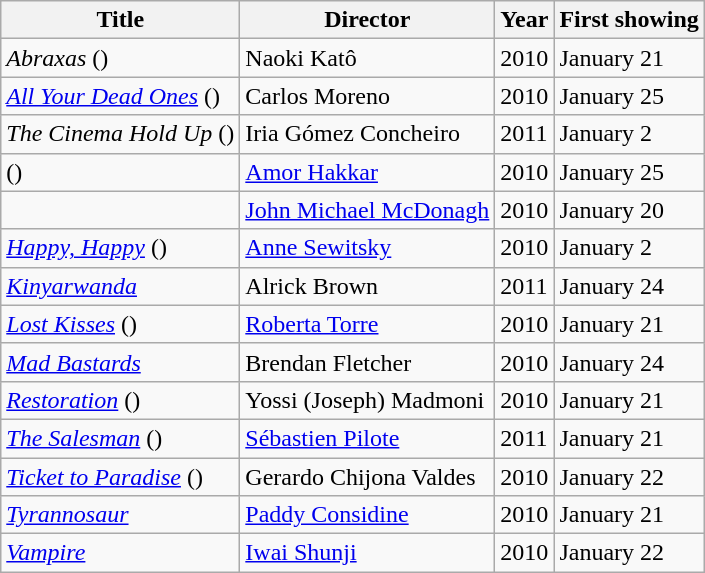<table class="wikitable sortable">
<tr>
<th>Title</th>
<th>Director</th>
<th>Year</th>
<th>First showing</th>
</tr>
<tr>
<td><em>Abraxas</em> ()</td>
<td>Naoki Katô</td>
<td>2010</td>
<td>January 21</td>
</tr>
<tr>
<td><em><a href='#'>All Your Dead Ones</a></em> ()</td>
<td>Carlos Moreno</td>
<td>2010</td>
<td>January 25</td>
</tr>
<tr>
<td><em>The Cinema Hold Up</em> ()</td>
<td>Iria Gómez Concheiro</td>
<td>2011</td>
<td>January 2</td>
</tr>
<tr>
<td><em></em> ()</td>
<td><a href='#'>Amor Hakkar</a></td>
<td>2010</td>
<td>January 25</td>
</tr>
<tr>
<td><em></em></td>
<td><a href='#'>John Michael McDonagh</a></td>
<td>2010</td>
<td>January 20</td>
</tr>
<tr>
<td><em><a href='#'>Happy, Happy</a></em> ()</td>
<td><a href='#'>Anne Sewitsky</a></td>
<td>2010</td>
<td>January 2</td>
</tr>
<tr>
<td><em><a href='#'>Kinyarwanda</a></em></td>
<td>Alrick Brown</td>
<td>2011</td>
<td>January 24</td>
</tr>
<tr>
<td><em><a href='#'>Lost Kisses</a></em> ()</td>
<td><a href='#'>Roberta Torre</a></td>
<td>2010</td>
<td>January 21</td>
</tr>
<tr>
<td><em><a href='#'>Mad Bastards</a></em></td>
<td>Brendan Fletcher</td>
<td>2010</td>
<td>January 24</td>
</tr>
<tr>
<td><em><a href='#'>Restoration</a></em> ()</td>
<td>Yossi (Joseph) Madmoni</td>
<td>2010</td>
<td>January 21</td>
</tr>
<tr>
<td><em><a href='#'>The Salesman</a></em> ()</td>
<td><a href='#'>Sébastien Pilote</a></td>
<td>2011</td>
<td>January 21</td>
</tr>
<tr>
<td><em><a href='#'>Ticket to Paradise</a></em> ()</td>
<td>Gerardo Chijona Valdes</td>
<td>2010</td>
<td>January 22</td>
</tr>
<tr>
<td><em><a href='#'>Tyrannosaur</a></em></td>
<td><a href='#'>Paddy Considine</a></td>
<td>2010</td>
<td>January 21</td>
</tr>
<tr>
<td><em><a href='#'>Vampire</a></em></td>
<td><a href='#'>Iwai Shunji</a></td>
<td>2010</td>
<td>January 22</td>
</tr>
</table>
